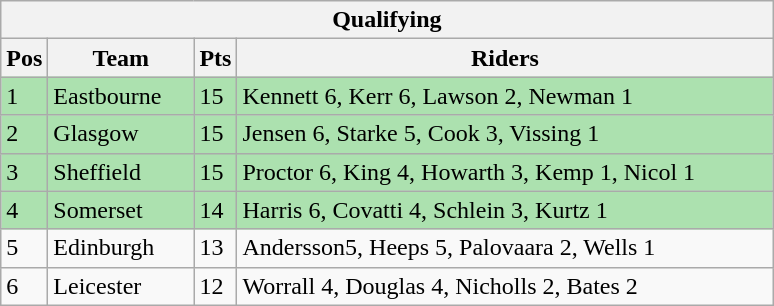<table class="wikitable">
<tr>
<th colspan="4">Qualifying</th>
</tr>
<tr>
<th width=20>Pos</th>
<th width=90>Team</th>
<th width=20>Pts</th>
<th width=350>Riders</th>
</tr>
<tr style="background:#ACE1AF;">
<td>1</td>
<td align=left>Eastbourne</td>
<td>15</td>
<td>Kennett 6, Kerr 6, Lawson 2, Newman 1</td>
</tr>
<tr style="background:#ACE1AF;">
<td>2</td>
<td align=left>Glasgow</td>
<td>15</td>
<td>Jensen 6, Starke 5, Cook 3, Vissing 1</td>
</tr>
<tr style="background:#ACE1AF;">
<td>3</td>
<td align=left>Sheffield</td>
<td>15</td>
<td>Proctor 6, King 4, Howarth 3, Kemp 1, Nicol 1</td>
</tr>
<tr style="background:#ACE1AF;">
<td>4</td>
<td align=left>Somerset</td>
<td>14</td>
<td>Harris 6, Covatti 4, Schlein 3, Kurtz 1</td>
</tr>
<tr>
<td>5</td>
<td align=left>Edinburgh</td>
<td>13</td>
<td>Andersson5, Heeps 5, Palovaara 2, Wells 1</td>
</tr>
<tr>
<td>6</td>
<td align=left>Leicester</td>
<td>12</td>
<td>Worrall 4, Douglas 4, Nicholls 2, Bates 2</td>
</tr>
</table>
